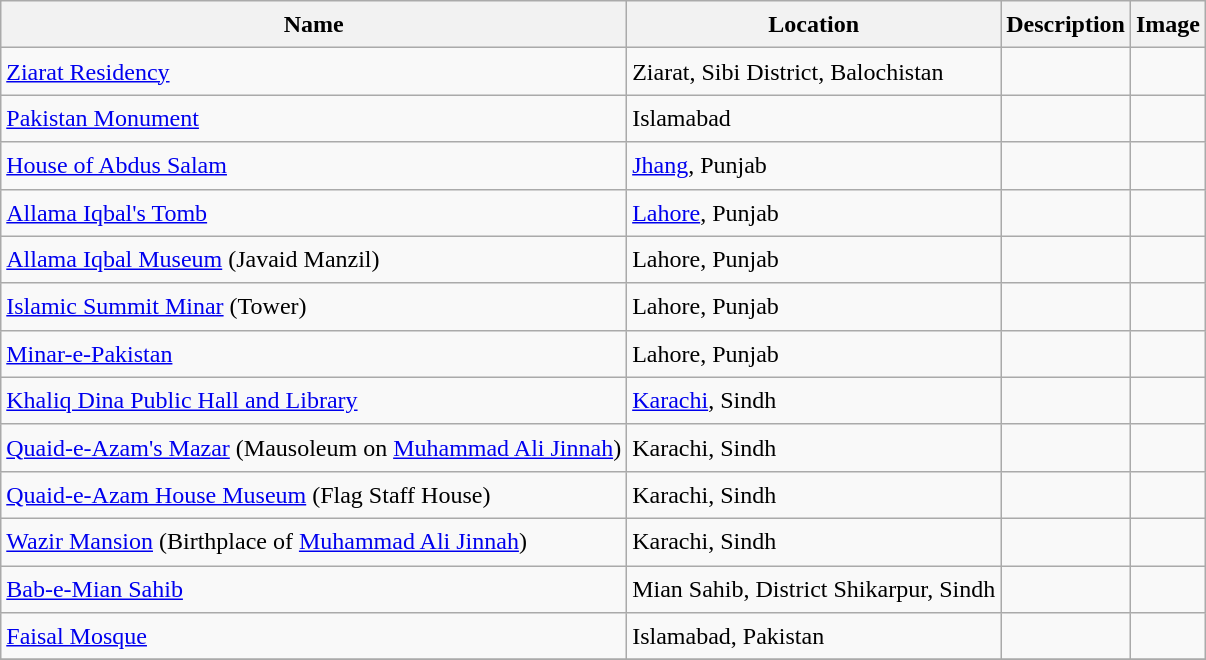<table class="wikitable sortable" style="font-siz0; text-align:left; line-height:150%;">
<tr>
<th>Name</th>
<th>Location</th>
<th class="unsortable">Description</th>
<th class="unsortable">Image</th>
</tr>
<tr>
<td><a href='#'>Ziarat Residency</a></td>
<td>Ziarat, Sibi District, Balochistan</td>
<td></td>
<td align=center></td>
</tr>
<tr>
<td><a href='#'>Pakistan Monument</a></td>
<td>Islamabad</td>
<td></td>
<td align=center></td>
</tr>
<tr>
<td><a href='#'>House of Abdus Salam</a></td>
<td><a href='#'>Jhang</a>, Punjab</td>
<td></td>
<td></td>
</tr>
<tr>
<td><a href='#'>Allama Iqbal's Tomb</a></td>
<td><a href='#'>Lahore</a>, Punjab</td>
<td></td>
<td align=center></td>
</tr>
<tr>
<td><a href='#'>Allama Iqbal Museum</a> (Javaid Manzil)</td>
<td>Lahore, Punjab</td>
<td></td>
<td align=center></td>
</tr>
<tr>
<td><a href='#'>Islamic Summit Minar</a> (Tower)</td>
<td>Lahore, Punjab</td>
<td></td>
<td align=center></td>
</tr>
<tr>
<td><a href='#'>Minar-e-Pakistan</a></td>
<td>Lahore, Punjab</td>
<td></td>
<td align=center></td>
</tr>
<tr>
<td><a href='#'>Khaliq Dina Public Hall and Library</a></td>
<td><a href='#'>Karachi</a>, Sindh</td>
<td></td>
<td align=center></td>
</tr>
<tr>
<td><a href='#'>Quaid-e-Azam's Mazar</a> (Mausoleum on <a href='#'>Muhammad Ali Jinnah</a>)</td>
<td>Karachi, Sindh</td>
<td></td>
<td align=center></td>
</tr>
<tr>
<td><a href='#'>Quaid-e-Azam House Museum</a> (Flag Staff House)</td>
<td>Karachi, Sindh</td>
<td></td>
<td align=center></td>
</tr>
<tr>
<td><a href='#'>Wazir Mansion</a> (Birthplace of <a href='#'>Muhammad Ali Jinnah</a>)</td>
<td>Karachi, Sindh</td>
<td></td>
<td align=center></td>
</tr>
<tr>
<td><a href='#'>Bab-e-Mian Sahib</a></td>
<td>Mian Sahib, District Shikarpur, Sindh</td>
<td></td>
<td align=center></td>
</tr>
<tr>
<td><a href='#'>Faisal Mosque</a></td>
<td>Islamabad, Pakistan</td>
<td></td>
<td align=center></td>
</tr>
<tr>
</tr>
</table>
